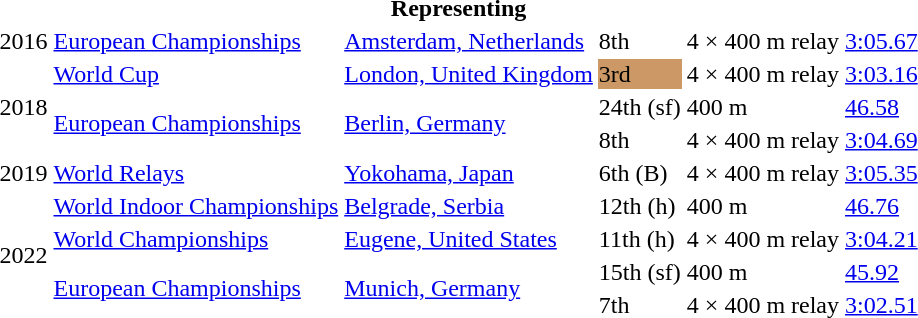<table>
<tr>
<th colspan="6">Representing </th>
</tr>
<tr>
<td>2016</td>
<td><a href='#'>European Championships</a></td>
<td><a href='#'>Amsterdam, Netherlands</a></td>
<td>8th</td>
<td>4 × 400 m relay</td>
<td><a href='#'>3:05.67</a></td>
</tr>
<tr>
<td rowspan=3>2018</td>
<td><a href='#'>World Cup</a></td>
<td><a href='#'>London, United Kingdom</a></td>
<td bgcolor=cc9966>3rd</td>
<td>4 × 400 m relay</td>
<td><a href='#'>3:03.16</a></td>
</tr>
<tr>
<td rowspan=2><a href='#'>European Championships</a></td>
<td rowspan=2><a href='#'>Berlin, Germany</a></td>
<td>24th (sf)</td>
<td>400 m</td>
<td><a href='#'>46.58</a></td>
</tr>
<tr>
<td>8th</td>
<td>4 × 400 m relay</td>
<td><a href='#'>3:04.69</a></td>
</tr>
<tr>
<td>2019</td>
<td><a href='#'>World Relays</a></td>
<td><a href='#'>Yokohama, Japan</a></td>
<td>6th (B)</td>
<td>4 × 400 m relay</td>
<td><a href='#'>3:05.35</a></td>
</tr>
<tr>
<td rowspan=4>2022</td>
<td><a href='#'>World Indoor Championships</a></td>
<td><a href='#'>Belgrade, Serbia</a></td>
<td>12th (h)</td>
<td>400 m</td>
<td><a href='#'>46.76</a></td>
</tr>
<tr>
<td><a href='#'>World Championships</a></td>
<td><a href='#'>Eugene, United States</a></td>
<td>11th (h)</td>
<td>4 × 400 m relay</td>
<td><a href='#'>3:04.21</a></td>
</tr>
<tr>
<td rowspan=2><a href='#'>European Championships</a></td>
<td rowspan=2><a href='#'>Munich, Germany</a></td>
<td>15th (sf)</td>
<td>400 m</td>
<td><a href='#'>45.92</a></td>
</tr>
<tr>
<td>7th</td>
<td>4 × 400 m relay</td>
<td><a href='#'>3:02.51</a></td>
</tr>
</table>
